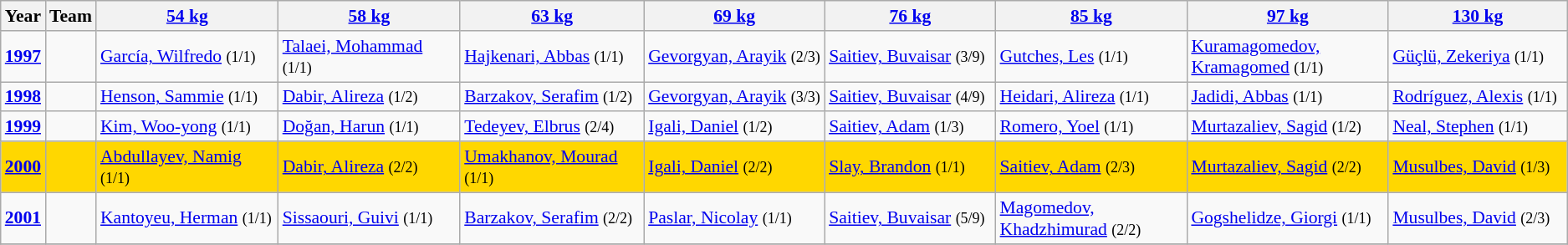<table class="wikitable sortable"  style="font-size: 90%">
<tr>
<th>Year</th>
<th>Team</th>
<th width=200><a href='#'>54 kg</a></th>
<th width=200><a href='#'>58 kg</a></th>
<th width=200><a href='#'>63 kg</a></th>
<th width=200><a href='#'>69 kg</a></th>
<th width=200><a href='#'>76 kg</a></th>
<th width=200><a href='#'>85 kg</a></th>
<th width=200><a href='#'>97 kg</a></th>
<th width=200><a href='#'>130 kg</a></th>
</tr>
<tr>
<td><strong><a href='#'>1997</a></strong></td>
<td></td>
<td> <a href='#'>García, Wilfredo</a> <small>(1/1)</small></td>
<td> <a href='#'>Talaei, Mohammad</a> <small>(1/1)</small></td>
<td> <a href='#'>Hajkenari, Abbas</a> <small>(1/1)</small></td>
<td> <a href='#'>Gevorgyan, Arayik</a> <small>(2/3)</small></td>
<td> <a href='#'>Saitiev, Buvaisar</a> <small>(3/9)</small></td>
<td> <a href='#'>Gutches, Les</a> <small>(1/1)</small></td>
<td> <a href='#'>Kuramagomedov, Kramagomed</a> <small>(1/1)</small></td>
<td> <a href='#'>Güçlü, Zekeriya</a> <small>(1/1)</small></td>
</tr>
<tr>
<td><strong><a href='#'>1998</a></strong></td>
<td></td>
<td> <a href='#'>Henson, Sammie</a> <small>(1/1)</small></td>
<td> <a href='#'>Dabir, Alireza</a> <small>(1/2)</small></td>
<td> <a href='#'>Barzakov, Serafim</a> <small>(1/2)</small></td>
<td> <a href='#'>Gevorgyan, Arayik</a> <small>(3/3)</small></td>
<td> <a href='#'>Saitiev, Buvaisar</a> <small>(4/9)</small></td>
<td> <a href='#'>Heidari, Alireza</a> <small>(1/1)</small></td>
<td> <a href='#'>Jadidi, Abbas</a> <small>(1/1)</small></td>
<td> <a href='#'>Rodríguez, Alexis</a> <small>(1/1)</small></td>
</tr>
<tr>
<td><strong><a href='#'>1999</a></strong></td>
<td></td>
<td> <a href='#'>Kim, Woo-yong</a> <small>(1/1)</small></td>
<td> <a href='#'>Doğan, Harun</a> <small>(1/1)</small></td>
<td> <a href='#'>Tedeyev, Elbrus</a> <small>(2/4)</small></td>
<td> <a href='#'>Igali, Daniel</a> <small>(1/2)</small></td>
<td> <a href='#'>Saitiev, Adam</a> <small>(1/3)</small></td>
<td> <a href='#'>Romero, Yoel</a> <small>(1/1)</small></td>
<td> <a href='#'>Murtazaliev, Sagid</a>  <small>(1/2)</small></td>
<td> <a href='#'>Neal, Stephen</a> <small>(1/1)</small></td>
</tr>
<tr>
<td bgcolor="GOLD"><strong><a href='#'>2000</a></strong></td>
<td bgcolor="GOLD"></td>
<td bgcolor="GOLD"> <a href='#'>Abdullayev, Namig</a> <small>(1/1)</small></td>
<td bgcolor="GOLD"> <a href='#'>Dabir, Alireza</a> <small>(2/2)</small></td>
<td bgcolor="GOLD"> <a href='#'>Umakhanov, Mourad</a> <small>(1/1)</small></td>
<td bgcolor="GOLD"> <a href='#'>Igali, Daniel</a> <small>(2/2)</small></td>
<td bgcolor="GOLD"> <a href='#'>Slay, Brandon</a> <small>(1/1)</small></td>
<td bgcolor="GOLD"> <a href='#'>Saitiev, Adam</a> <small>(2/3)</small></td>
<td bgcolor="GOLD"> <a href='#'>Murtazaliev, Sagid</a> <small>(2/2)</small></td>
<td bgcolor="GOLD"> <a href='#'>Musulbes, David</a> <small>(1/3)</small></td>
</tr>
<tr>
<td><strong><a href='#'>2001</a></strong></td>
<td></td>
<td> <a href='#'>Kantoyeu, Herman</a> <small>(1/1)</small></td>
<td> <a href='#'>Sissaouri, Guivi</a> <small>(1/1)</small></td>
<td> <a href='#'>Barzakov, Serafim</a> <small>(2/2)</small></td>
<td> <a href='#'>Paslar, Nicolay</a> <small>(1/1)</small></td>
<td> <a href='#'>Saitiev, Buvaisar</a> <small>(5/9)</small></td>
<td> <a href='#'>Magomedov, Khadzhimurad</a> <small>(2/2)</small></td>
<td> <a href='#'>Gogshelidze, Giorgi</a> <small>(1/1)</small></td>
<td> <a href='#'>Musulbes, David</a> <small>(2/3)</small></td>
</tr>
<tr>
</tr>
</table>
